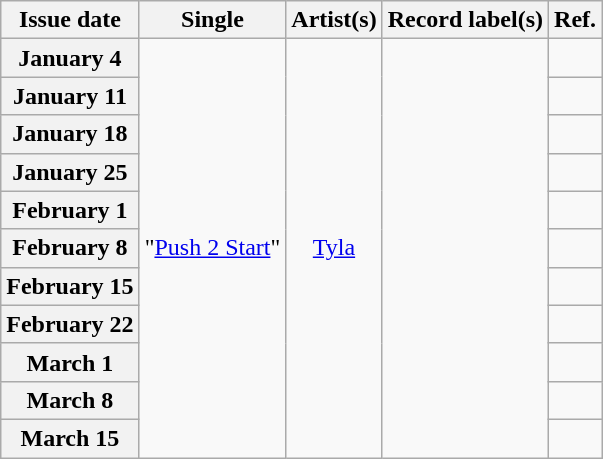<table class="wikitable plainrowheaders" style="text-align:center">
<tr>
<th scope="col">Issue date</th>
<th scope="col">Single</th>
<th scope="col">Artist(s)</th>
<th scope="col">Record label(s)</th>
<th scope="col">Ref.</th>
</tr>
<tr>
<th scope="row">January 4</th>
<td rowspan="11">"<a href='#'>Push 2 Start</a>"</td>
<td rowspan="11"><a href='#'>Tyla</a></td>
<td rowspan="11"></td>
<td></td>
</tr>
<tr>
<th scope="row">January 11</th>
<td></td>
</tr>
<tr>
<th scope="row">January 18</th>
<td></td>
</tr>
<tr>
<th scope="row">January 25</th>
<td></td>
</tr>
<tr>
<th scope="row">February 1</th>
<td></td>
</tr>
<tr>
<th scope="row">February 8</th>
<td></td>
</tr>
<tr>
<th scope="row">February 15</th>
<td></td>
</tr>
<tr>
<th scope="row">February 22</th>
<td></td>
</tr>
<tr>
<th scope="row">March 1</th>
<td></td>
</tr>
<tr>
<th scope="row">March 8</th>
<td></td>
</tr>
<tr>
<th scope="row">March 15</th>
<td></td>
</tr>
</table>
